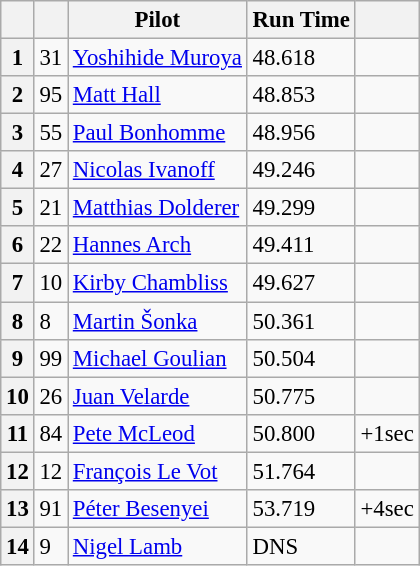<table class="wikitable" style="font-size: 95%;">
<tr>
<th></th>
<th></th>
<th>Pilot</th>
<th>Run Time</th>
<th></th>
</tr>
<tr>
<th>1</th>
<td>31</td>
<td> <a href='#'>Yoshihide Muroya</a></td>
<td>48.618</td>
<td></td>
</tr>
<tr>
<th>2</th>
<td>95</td>
<td> <a href='#'>Matt Hall</a></td>
<td>48.853</td>
<td></td>
</tr>
<tr>
<th>3</th>
<td>55</td>
<td> <a href='#'>Paul Bonhomme</a></td>
<td>48.956</td>
<td></td>
</tr>
<tr>
<th>4</th>
<td>27</td>
<td> <a href='#'>Nicolas Ivanoff</a></td>
<td>49.246</td>
<td></td>
</tr>
<tr>
<th>5</th>
<td>21</td>
<td> <a href='#'>Matthias Dolderer</a></td>
<td>49.299</td>
<td></td>
</tr>
<tr>
<th>6</th>
<td>22</td>
<td> <a href='#'>Hannes Arch</a></td>
<td>49.411</td>
<td></td>
</tr>
<tr>
<th>7</th>
<td>10</td>
<td> <a href='#'>Kirby Chambliss</a></td>
<td>49.627</td>
<td></td>
</tr>
<tr>
<th>8</th>
<td>8</td>
<td> <a href='#'>Martin Šonka</a></td>
<td>50.361</td>
<td></td>
</tr>
<tr>
<th>9</th>
<td>99</td>
<td> <a href='#'>Michael Goulian</a></td>
<td>50.504</td>
<td></td>
</tr>
<tr>
<th>10</th>
<td>26</td>
<td> <a href='#'>Juan Velarde</a></td>
<td>50.775</td>
<td></td>
</tr>
<tr>
<th>11</th>
<td>84</td>
<td> <a href='#'>Pete McLeod</a></td>
<td>50.800</td>
<td>+1sec</td>
</tr>
<tr>
<th>12</th>
<td>12</td>
<td> <a href='#'>François Le Vot</a></td>
<td>51.764</td>
<td></td>
</tr>
<tr>
<th>13</th>
<td>91</td>
<td> <a href='#'>Péter Besenyei</a></td>
<td>53.719</td>
<td>+4sec</td>
</tr>
<tr>
<th>14</th>
<td>9</td>
<td> <a href='#'>Nigel Lamb</a></td>
<td>DNS</td>
<td></td>
</tr>
</table>
